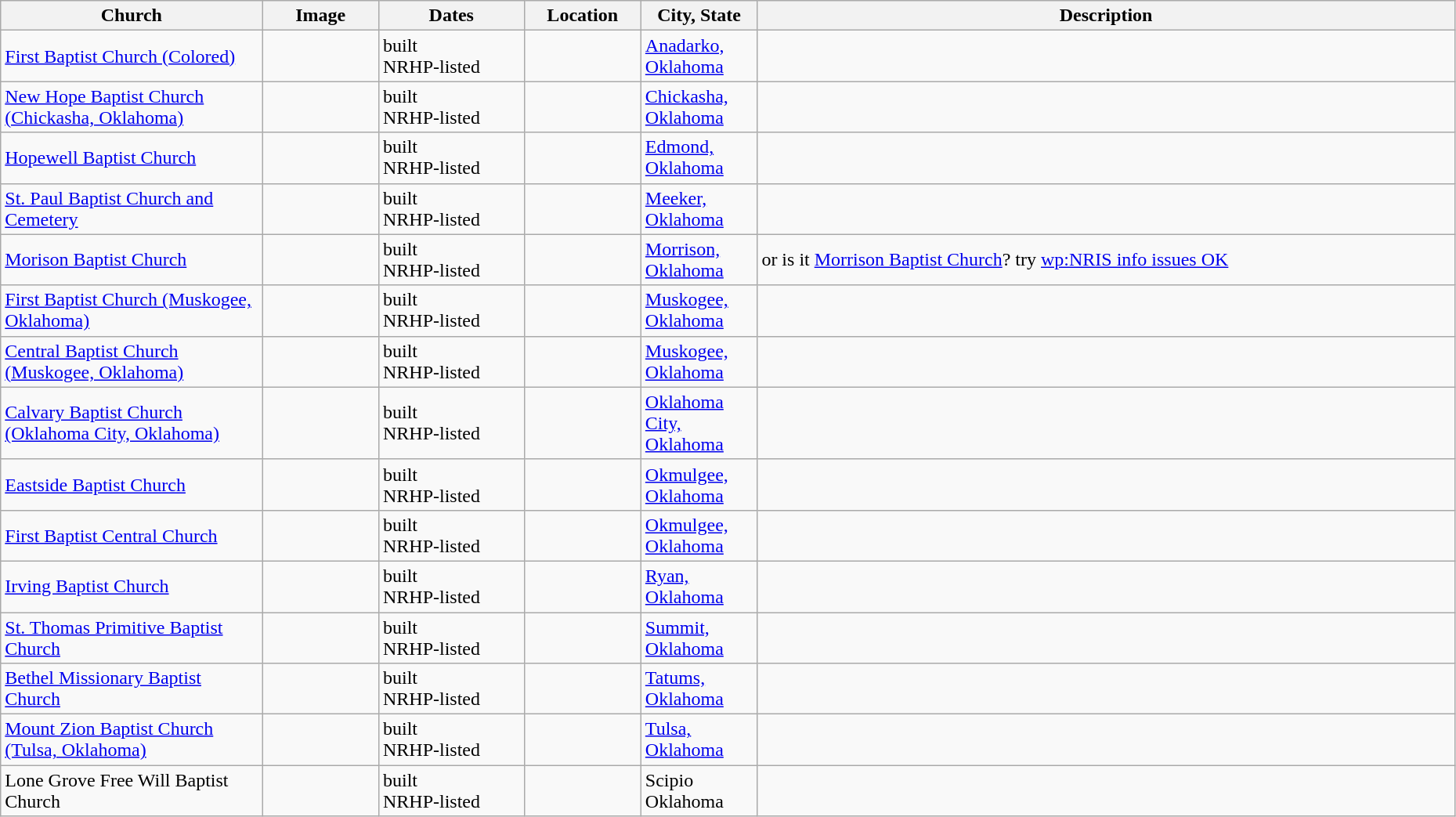<table class="wikitable sortable" style="width:98%">
<tr>
<th width = 18%><strong>Church</strong></th>
<th width = 8% class="unsortable"><strong>Image</strong></th>
<th width = 10%><strong>Dates</strong></th>
<th><strong>Location</strong></th>
<th width = 8%><strong>City, State</strong></th>
<th class="unsortable"><strong>Description</strong></th>
</tr>
<tr ->
<td><a href='#'>First Baptist Church (Colored)</a></td>
<td></td>
<td>built<br> NRHP-listed</td>
<td></td>
<td><a href='#'>Anadarko, Oklahoma</a></td>
<td></td>
</tr>
<tr ->
<td><a href='#'>New Hope Baptist Church (Chickasha, Oklahoma)</a></td>
<td></td>
<td>built<br> NRHP-listed</td>
<td></td>
<td><a href='#'>Chickasha, Oklahoma</a></td>
<td></td>
</tr>
<tr ->
<td><a href='#'>Hopewell Baptist Church</a></td>
<td></td>
<td>built<br> NRHP-listed</td>
<td></td>
<td><a href='#'>Edmond, Oklahoma</a></td>
<td></td>
</tr>
<tr ->
<td><a href='#'>St. Paul Baptist Church and Cemetery</a></td>
<td></td>
<td>built<br> NRHP-listed</td>
<td></td>
<td><a href='#'>Meeker, Oklahoma</a></td>
<td></td>
</tr>
<tr ->
<td><a href='#'>Morison Baptist Church</a></td>
<td></td>
<td>built<br> NRHP-listed</td>
<td></td>
<td><a href='#'>Morrison, Oklahoma</a></td>
<td>or is it <a href='#'>Morrison Baptist Church</a>?  try <a href='#'>wp:NRIS info issues OK</a></td>
</tr>
<tr ->
<td><a href='#'>First Baptist Church (Muskogee, Oklahoma)</a></td>
<td></td>
<td>built<br> NRHP-listed</td>
<td></td>
<td><a href='#'>Muskogee, Oklahoma</a></td>
<td></td>
</tr>
<tr ->
<td><a href='#'>Central Baptist Church (Muskogee, Oklahoma)</a></td>
<td></td>
<td>built<br> NRHP-listed</td>
<td></td>
<td><a href='#'>Muskogee, Oklahoma</a></td>
<td></td>
</tr>
<tr ->
<td><a href='#'>Calvary Baptist Church (Oklahoma City, Oklahoma)</a></td>
<td></td>
<td>built<br> NRHP-listed</td>
<td></td>
<td><a href='#'>Oklahoma City, Oklahoma</a></td>
<td></td>
</tr>
<tr ->
<td><a href='#'>Eastside Baptist Church</a></td>
<td></td>
<td>built<br> NRHP-listed</td>
<td></td>
<td><a href='#'>Okmulgee, Oklahoma</a></td>
<td></td>
</tr>
<tr ->
<td><a href='#'>First Baptist Central Church</a></td>
<td></td>
<td>built<br> NRHP-listed</td>
<td></td>
<td><a href='#'>Okmulgee, Oklahoma</a></td>
<td></td>
</tr>
<tr ->
<td><a href='#'>Irving Baptist Church</a></td>
<td></td>
<td>built<br> NRHP-listed</td>
<td></td>
<td><a href='#'>Ryan, Oklahoma</a></td>
<td></td>
</tr>
<tr ->
<td><a href='#'>St. Thomas Primitive Baptist Church</a></td>
<td></td>
<td>built<br> NRHP-listed</td>
<td></td>
<td><a href='#'>Summit, Oklahoma</a></td>
<td></td>
</tr>
<tr ->
<td><a href='#'>Bethel Missionary Baptist Church</a></td>
<td></td>
<td>built<br> NRHP-listed</td>
<td></td>
<td><a href='#'>Tatums, Oklahoma</a></td>
<td></td>
</tr>
<tr ->
<td><a href='#'>Mount Zion Baptist Church (Tulsa, Oklahoma)</a></td>
<td></td>
<td>built<br> NRHP-listed</td>
<td></td>
<td><a href='#'>Tulsa, Oklahoma</a></td>
<td></td>
</tr>
<tr ->
<td>Lone Grove Free Will Baptist Church</td>
<td></td>
<td>built<br> NRHP-listed</td>
<td></td>
<td>Scipio Oklahoma</td>
</tr>
</table>
